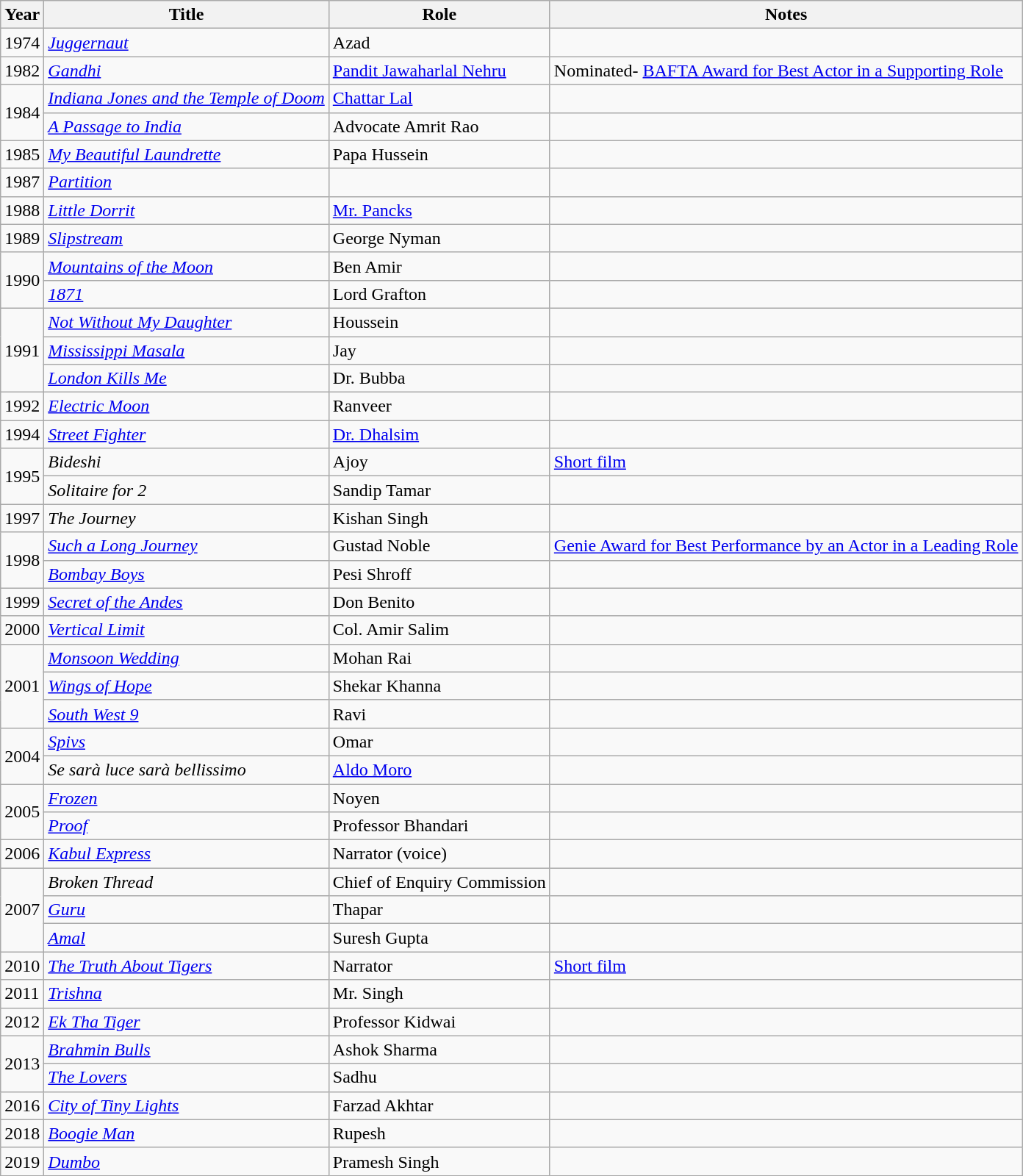<table class="wikitable sortable">
<tr>
<th scope="col">Year</th>
<th scope="col">Title</th>
<th scope="col">Role</th>
<th scope="col" class="unsortable">Notes</th>
</tr>
<tr>
<td>1974</td>
<td><em><a href='#'>Juggernaut</a></em></td>
<td>Azad</td>
<td></td>
</tr>
<tr>
<td>1982</td>
<td><em><a href='#'>Gandhi</a></em></td>
<td><a href='#'>Pandit Jawaharlal Nehru</a></td>
<td>Nominated- <a href='#'>BAFTA Award for Best Actor in a Supporting Role</a></td>
</tr>
<tr>
<td rowspan="2">1984</td>
<td><em><a href='#'>Indiana Jones and the Temple of Doom</a></em></td>
<td><a href='#'>Chattar Lal</a></td>
<td></td>
</tr>
<tr>
<td data-sort-value="Passage to India, The"><em><a href='#'>A Passage to India</a></em></td>
<td>Advocate Amrit Rao</td>
<td></td>
</tr>
<tr>
<td>1985</td>
<td><em><a href='#'>My Beautiful Laundrette</a></em></td>
<td>Papa Hussein</td>
<td></td>
</tr>
<tr>
<td>1987</td>
<td><a href='#'><em>Partition</em></a></td>
<td></td>
<td></td>
</tr>
<tr>
<td>1988</td>
<td><em><a href='#'>Little Dorrit</a></em></td>
<td><a href='#'>Mr. Pancks</a></td>
<td></td>
</tr>
<tr>
<td>1989</td>
<td><em><a href='#'>Slipstream</a></em></td>
<td>George Nyman</td>
<td></td>
</tr>
<tr>
<td rowspan="2">1990</td>
<td><em><a href='#'>Mountains of the Moon</a></em></td>
<td>Ben Amir</td>
<td></td>
</tr>
<tr>
<td><em><a href='#'>1871</a></em></td>
<td>Lord Grafton</td>
<td></td>
</tr>
<tr>
<td rowspan="3">1991</td>
<td><em><a href='#'>Not Without My Daughter</a></em></td>
<td>Houssein</td>
<td></td>
</tr>
<tr>
<td><em><a href='#'>Mississippi Masala</a></em></td>
<td>Jay</td>
<td></td>
</tr>
<tr>
<td><em><a href='#'>London Kills Me</a></em></td>
<td>Dr. Bubba</td>
<td></td>
</tr>
<tr>
<td>1992</td>
<td><em><a href='#'>Electric Moon</a></em></td>
<td>Ranveer</td>
<td></td>
</tr>
<tr>
<td>1994</td>
<td><em><a href='#'>Street Fighter</a></em></td>
<td><a href='#'>Dr. Dhalsim</a></td>
<td></td>
</tr>
<tr>
<td rowspan="2">1995</td>
<td><em>Bideshi</em></td>
<td>Ajoy</td>
<td><a href='#'>Short film</a></td>
</tr>
<tr>
<td><em>Solitaire for 2</em></td>
<td>Sandip Tamar</td>
<td></td>
</tr>
<tr>
<td>1997</td>
<td data-sort-value="Journey, The"><em>The Journey</em></td>
<td>Kishan Singh</td>
<td></td>
</tr>
<tr>
<td rowspan="2">1998</td>
<td><em><a href='#'>Such a Long Journey</a></em></td>
<td>Gustad Noble</td>
<td><a href='#'>Genie Award for Best Performance by an Actor in a Leading Role</a></td>
</tr>
<tr>
<td><em><a href='#'>Bombay Boys</a></em></td>
<td>Pesi Shroff</td>
<td></td>
</tr>
<tr>
<td>1999</td>
<td><em><a href='#'>Secret of the Andes</a></em></td>
<td>Don Benito</td>
<td></td>
</tr>
<tr>
<td>2000</td>
<td><em><a href='#'>Vertical Limit</a></em></td>
<td>Col. Amir Salim</td>
<td></td>
</tr>
<tr>
<td rowspan="3">2001</td>
<td><em><a href='#'>Monsoon Wedding</a></em></td>
<td>Mohan Rai</td>
<td></td>
</tr>
<tr>
<td><em><a href='#'>Wings of Hope</a></em></td>
<td>Shekar Khanna</td>
<td></td>
</tr>
<tr>
<td><em><a href='#'>South West 9</a></em></td>
<td>Ravi</td>
<td></td>
</tr>
<tr>
<td rowspan="2">2004</td>
<td><em><a href='#'>Spivs</a></em></td>
<td>Omar</td>
<td></td>
</tr>
<tr>
<td><em>Se sarà luce sarà bellissimo</em></td>
<td><a href='#'>Aldo Moro</a></td>
<td></td>
</tr>
<tr>
<td rowspan="2">2005</td>
<td><em><a href='#'>Frozen</a></em></td>
<td>Noyen</td>
<td></td>
</tr>
<tr>
<td><em><a href='#'>Proof</a></em></td>
<td>Professor Bhandari</td>
<td></td>
</tr>
<tr>
<td>2006</td>
<td><em><a href='#'>Kabul Express</a></em></td>
<td>Narrator (voice)</td>
<td></td>
</tr>
<tr>
<td rowspan="3">2007</td>
<td><em>Broken Thread</em></td>
<td>Chief of Enquiry Commission</td>
<td></td>
</tr>
<tr>
<td><em><a href='#'>Guru</a></em></td>
<td>Thapar</td>
<td></td>
</tr>
<tr>
<td><em><a href='#'>Amal</a></em></td>
<td>Suresh Gupta</td>
<td></td>
</tr>
<tr>
<td>2010</td>
<td data-sort-value="Truth About Tigers, The"><em><a href='#'>The Truth About Tigers</a></em></td>
<td>Narrator</td>
<td><a href='#'>Short film</a></td>
</tr>
<tr>
<td>2011</td>
<td><em><a href='#'>Trishna</a></em></td>
<td>Mr. Singh</td>
<td></td>
</tr>
<tr>
<td>2012</td>
<td><em><a href='#'>Ek Tha Tiger</a></em></td>
<td>Professor Kidwai</td>
<td></td>
</tr>
<tr>
<td rowspan="2">2013</td>
<td><em><a href='#'>Brahmin Bulls</a></em></td>
<td>Ashok Sharma</td>
<td></td>
</tr>
<tr>
<td data-sort-value="Lovers, The"><em><a href='#'>The Lovers</a></em></td>
<td>Sadhu</td>
<td></td>
</tr>
<tr>
<td>2016</td>
<td><em><a href='#'>City of Tiny Lights</a></em></td>
<td>Farzad Akhtar</td>
<td></td>
</tr>
<tr>
<td>2018</td>
<td><em><a href='#'>Boogie Man</a></em></td>
<td>Rupesh</td>
<td></td>
</tr>
<tr>
<td>2019</td>
<td><em><a href='#'>Dumbo</a></em></td>
<td>Pramesh Singh</td>
<td></td>
</tr>
</table>
